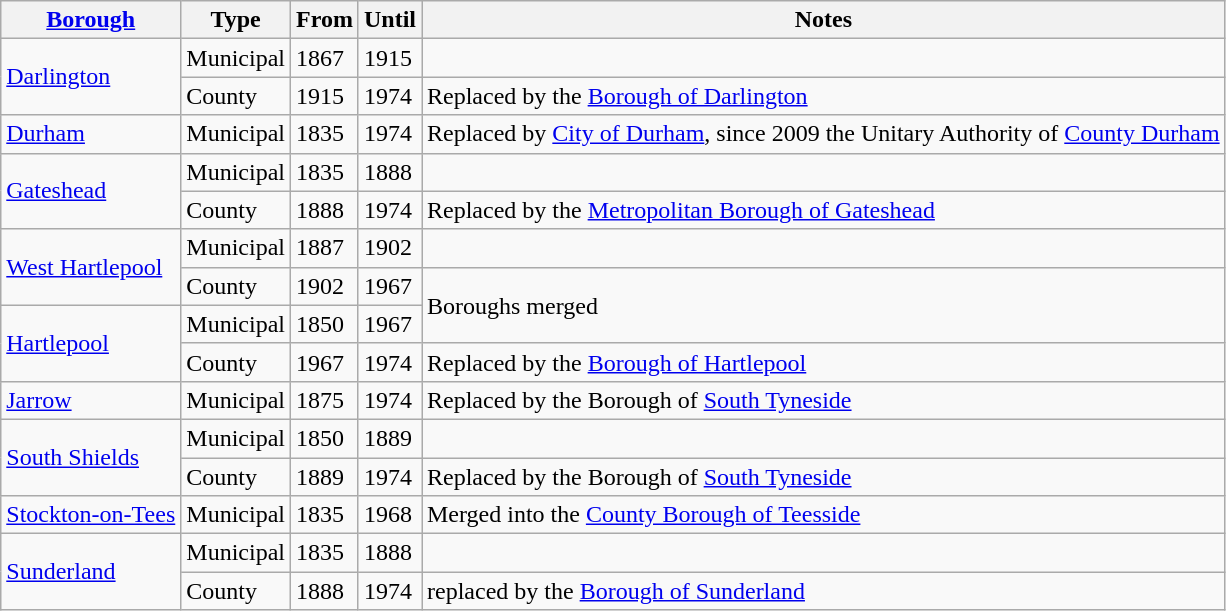<table class=wikitable>
<tr>
<th><a href='#'>Borough</a></th>
<th>Type</th>
<th>From</th>
<th>Until</th>
<th>Notes</th>
</tr>
<tr>
<td rowspan=2><a href='#'>Darlington</a></td>
<td>Municipal</td>
<td>1867</td>
<td>1915</td>
<td></td>
</tr>
<tr>
<td>County</td>
<td>1915</td>
<td>1974</td>
<td>Replaced by the <a href='#'>Borough of Darlington</a></td>
</tr>
<tr>
<td><a href='#'>Durham</a></td>
<td>Municipal</td>
<td>1835</td>
<td>1974</td>
<td>Replaced by <a href='#'>City of Durham</a>, since 2009 the Unitary Authority of <a href='#'>County Durham</a></td>
</tr>
<tr>
<td rowspan=2><a href='#'>Gateshead</a></td>
<td>Municipal</td>
<td>1835</td>
<td>1888</td>
<td></td>
</tr>
<tr>
<td>County</td>
<td>1888</td>
<td>1974</td>
<td>Replaced by the <a href='#'>Metropolitan Borough of Gateshead</a></td>
</tr>
<tr>
<td rowspan=2><a href='#'>West Hartlepool</a></td>
<td>Municipal</td>
<td>1887</td>
<td>1902</td>
<td></td>
</tr>
<tr>
<td>County</td>
<td>1902</td>
<td>1967</td>
<td rowspan=2>Boroughs merged</td>
</tr>
<tr>
<td rowspan=2><a href='#'>Hartlepool</a></td>
<td>Municipal</td>
<td>1850</td>
<td>1967</td>
</tr>
<tr>
<td>County</td>
<td>1967</td>
<td>1974</td>
<td>Replaced by the <a href='#'>Borough of Hartlepool</a></td>
</tr>
<tr>
<td><a href='#'>Jarrow</a></td>
<td>Municipal</td>
<td>1875</td>
<td>1974</td>
<td>Replaced by the Borough of <a href='#'>South Tyneside</a></td>
</tr>
<tr>
<td rowspan=2><a href='#'>South Shields</a></td>
<td>Municipal</td>
<td>1850</td>
<td>1889</td>
<td></td>
</tr>
<tr>
<td>County</td>
<td>1889</td>
<td>1974</td>
<td>Replaced by the Borough of <a href='#'>South Tyneside</a></td>
</tr>
<tr>
<td><a href='#'>Stockton-on-Tees</a></td>
<td>Municipal</td>
<td>1835</td>
<td>1968</td>
<td>Merged into the <a href='#'>County Borough of Teesside</a></td>
</tr>
<tr>
<td rowspan=2><a href='#'>Sunderland</a></td>
<td>Municipal</td>
<td>1835</td>
<td>1888</td>
<td></td>
</tr>
<tr>
<td>County</td>
<td>1888</td>
<td>1974</td>
<td>replaced by the <a href='#'>Borough of Sunderland</a></td>
</tr>
</table>
